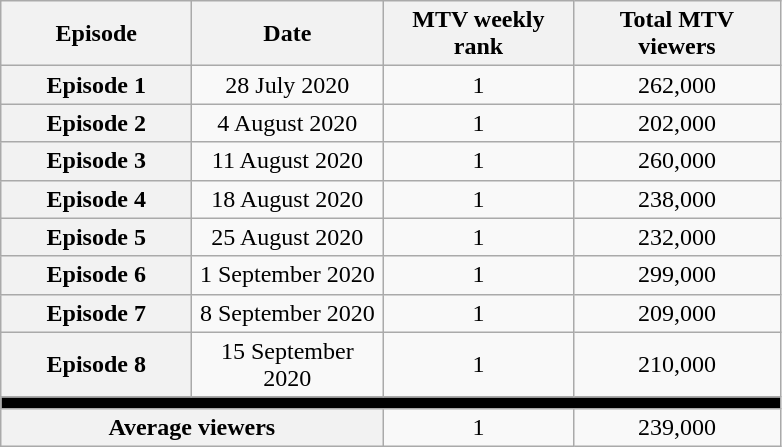<table class="wikitable sortable" style="text-align:center">
<tr>
<th scope="col" style="width:120px;">Episode</th>
<th scope="col" style="width:120px;">Date</th>
<th scope="col" style="width:120px;">MTV weekly rank</th>
<th scope="col" style="width:130px;">Total MTV viewers</th>
</tr>
<tr>
<th scope="row">Episode 1</th>
<td>28 July 2020</td>
<td>1</td>
<td>262,000</td>
</tr>
<tr>
<th scope="row">Episode 2</th>
<td>4 August 2020</td>
<td>1</td>
<td>202,000</td>
</tr>
<tr>
<th scope="row">Episode 3</th>
<td>11 August 2020</td>
<td>1</td>
<td>260,000</td>
</tr>
<tr>
<th scope="row">Episode 4</th>
<td>18 August 2020</td>
<td>1</td>
<td>238,000</td>
</tr>
<tr>
<th scope="row">Episode 5</th>
<td>25 August 2020</td>
<td>1</td>
<td>232,000</td>
</tr>
<tr>
<th scope="row">Episode 6</th>
<td>1 September 2020</td>
<td>1</td>
<td>299,000</td>
</tr>
<tr>
<th scope="row">Episode 7</th>
<td>8 September 2020</td>
<td>1</td>
<td>209,000</td>
</tr>
<tr>
<th scope="row">Episode 8</th>
<td>15 September 2020</td>
<td>1</td>
<td>210,000</td>
</tr>
<tr>
<th style="background:#000;" colspan="6"></th>
</tr>
<tr>
<th colspan="2"><strong>Average viewers</strong></th>
<td>1</td>
<td>239,000</td>
</tr>
</table>
